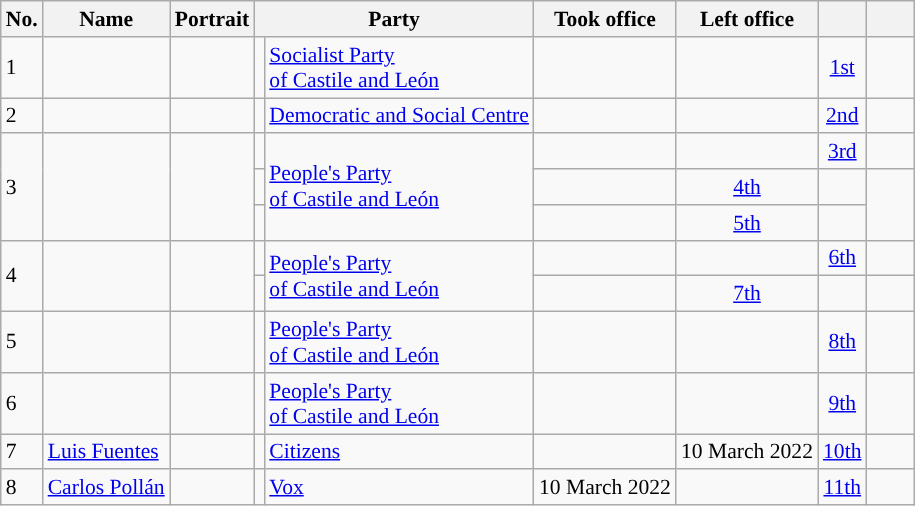<table class="wikitable plainrowheaders sortable" style="font-size:90%; text-align:left;">
<tr>
<th scope=col>No.</th>
<th scope=col>Name</th>
<th scope=col class=unsortable>Portrait</th>
<th scope=col colspan="2">Party</th>
<th scope=col>Took office</th>
<th scope=col>Left office</th>
<th scope=col></th>
<th scope=col width=25px class=unsortable></th>
</tr>
<tr>
<td>1</td>
<td style="white-space: nowrap;"></td>
<td align=center></td>
<td style="background:"></td>
<td><a href='#'>Socialist Party<br>of Castile and León</a></td>
<td align=center></td>
<td align=center></td>
<td align=center><a href='#'>1st</a></td>
<td align=center></td>
</tr>
<tr>
<td>2</td>
<td style="white-space: nowrap;"></td>
<td align=center></td>
<td style="background:"></td>
<td><a href='#'>Democratic and Social Centre</a></td>
<td align=center></td>
<td align=center></td>
<td align=center><a href='#'>2nd</a></td>
<td align=center></td>
</tr>
<tr>
<td rowspan=3>3</td>
<td style="white-space: nowrap;" rowspan=3></td>
<td align=center rowspan=3></td>
<td !align="center" style="background:"></td>
<td rowspan=3><a href='#'>People's Party<br>of Castile and León</a></td>
<td align=center></td>
<td align=center></td>
<td align=center><a href='#'>3rd</a></td>
<td align=center></td>
</tr>
<tr>
<td align=center></td>
<td align=center></td>
<td align=center><a href='#'>4th</a></td>
<td align=center></td>
</tr>
<tr>
<td align=center></td>
<td align=center></td>
<td align=center><a href='#'>5th</a></td>
<td align=center></td>
</tr>
<tr>
<td rowspan=2>4</td>
<td style="white-space: nowrap;" rowspan=2></td>
<td align=center rowspan=2></td>
<td !align="center" style="background:"></td>
<td rowspan=2><a href='#'>People's Party<br>of Castile and León</a></td>
<td align=center></td>
<td align=center></td>
<td align=center><a href='#'>6th</a></td>
<td align=center></td>
</tr>
<tr>
<td align=center></td>
<td align=center></td>
<td align=center><a href='#'>7th</a></td>
<td align=center></td>
</tr>
<tr>
<td>5</td>
<td style="white-space: nowrap;"></td>
<td align=center></td>
<td !align="center" style="background:"></td>
<td><a href='#'>People's Party<br>of Castile and León</a></td>
<td align=center></td>
<td align=center></td>
<td align=center><a href='#'>8th</a></td>
<td align=center></td>
</tr>
<tr>
<td>6</td>
<td style="white-space: nowrap;"></td>
<td align=center></td>
<td !align="center" style="background:"></td>
<td><a href='#'>People's Party<br>of Castile and León</a></td>
<td align=center></td>
<td align=center></td>
<td align=center><a href='#'>9th</a></td>
<td align=center></td>
</tr>
<tr>
<td>7</td>
<td style="white-space: nowrap;"><a href='#'>Luis Fuentes</a></td>
<td align=center></td>
<td !align="center" style="background:"></td>
<td><a href='#'>Citizens</a></td>
<td align=center></td>
<td>10 March 2022</td>
<td align="center"><a href='#'>10th</a></td>
<td align=center></td>
</tr>
<tr>
<td>8</td>
<td><a href='#'>Carlos Pollán</a></td>
<td></td>
<td style="background:"></td>
<td><a href='#'>Vox</a></td>
<td>10 March 2022</td>
<td></td>
<td align=center><a href='#'>11th</a></td>
<td align=center></td>
</tr>
</table>
